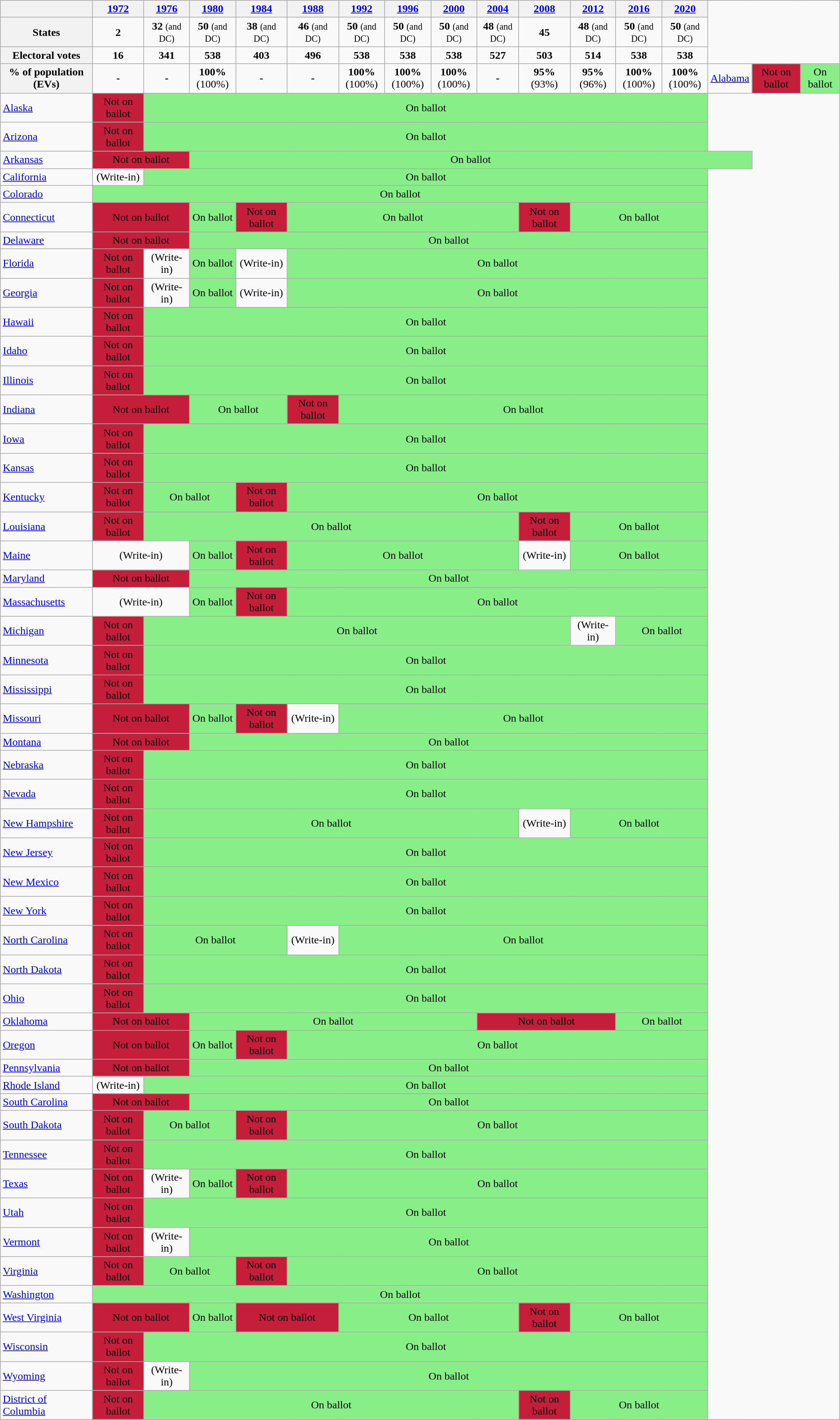<table class=wikitable>
<tr>
<th> </th>
<th style="text-align:center;"><a href='#'>1972</a></th>
<th style="text-align:center;"><a href='#'>1976</a></th>
<th style="text-align:center;"><a href='#'>1980</a></th>
<th style="text-align:center;"><a href='#'>1984</a></th>
<th style="text-align:center;"><a href='#'>1988</a></th>
<th style="text-align:center;"><a href='#'>1992</a></th>
<th style="text-align:center;"><a href='#'>1996</a></th>
<th style="text-align:center;"><a href='#'>2000</a></th>
<th style="text-align:center;"><a href='#'>2004</a></th>
<th style="text-align:center;"><a href='#'>2008</a></th>
<th style="text-align:center;"><a href='#'>2012</a></th>
<th style="text-align:center;"><a href='#'>2016</a></th>
<th style="text-align:center;"><a href='#'>2020</a></th>
</tr>
<tr>
<th>States</th>
<td align=center><strong>2</strong></td>
<td align=center><strong>32</strong> <small>(and DC)</small></td>
<td align=center><strong>50</strong> <small>(and DC)</small></td>
<td align=center><strong>38</strong> <small>(and DC)</small></td>
<td align=center><strong>46</strong> <small>(and DC)</small></td>
<td align=center><strong>50</strong> <small>(and DC)</small></td>
<td align=center><strong>50</strong> <small>(and DC)</small></td>
<td align=center><strong>50</strong> <small>(and DC)</small></td>
<td align=center><strong>48</strong> <small>(and DC)</small></td>
<td align=center><strong>45</strong></td>
<td align=center><strong>48</strong> <small>(and DC)</small></td>
<td align=center><strong>50</strong> <small>(and DC)</small></td>
<td align=center><strong>50</strong> <small>(and DC)</small></td>
</tr>
<tr>
<th>Electoral votes</th>
<td align=center><strong>16</strong></td>
<td align=center><strong>341</strong></td>
<td align=center><strong>538</strong></td>
<td align=center><strong>403</strong></td>
<td align=center><strong>496</strong></td>
<td align=center><strong>538</strong></td>
<td align=center><strong>538</strong></td>
<td align=center><strong>538</strong></td>
<td align=center><strong>527</strong></td>
<td align=center><strong>503</strong></td>
<td align=center><strong>514</strong></td>
<td align=center><strong>538</strong></td>
<td align=center><strong>538</strong></td>
</tr>
<tr>
<th>% of population (EVs)</th>
<td align=center><strong>-</strong></td>
<td align=center><strong>-</strong></td>
<td align=center><strong>100%</strong> <br>(100%)</td>
<td align=center><strong>-</strong></td>
<td align=center><strong>-</strong></td>
<td align=center><strong>100%</strong><br> (100%)</td>
<td align=center><strong>100%</strong> <br>(100%)</td>
<td align=center><strong>100%</strong><br> (100%)</td>
<td align=center><strong>-</strong></td>
<td align=center><strong>95%</strong><br> (93%)</td>
<td align=center><strong>95%</strong> <br>(96%)</td>
<td align=center><strong>100%</strong> <br> (100%)</td>
<td align=center><strong>100%</strong> <br> (100%)<br></td>
<td><a href='#'>Alabama</a></td>
<td style="text-align:center; background:#C41E3A;">Not on ballot</td>
<td style="text-align:center; background:#88ee88;" colspan="12">On ballot</td>
</tr>
<tr>
<td><a href='#'>Alaska</a></td>
<td style="text-align:center; background:#C41E3A;">Not on ballot</td>
<td style="text-align:center; background:#88ee88;" colspan="12">On ballot</td>
</tr>
<tr>
<td><a href='#'>Arizona</a></td>
<td style="text-align:center; background:#C41E3A;">Not on ballot</td>
<td style="text-align:center; background:#88ee88;" colspan="12">On ballot</td>
</tr>
<tr>
<td><a href='#'>Arkansas</a></td>
<td style="text-align:center; background:#C41E3A;" colspan="2">Not on ballot</td>
<td style="text-align:center; background:#88ee88;" colspan="12">On ballot</td>
</tr>
<tr>
<td><a href='#'>California</a></td>
<td align=center>(Write-in)</td>
<td style="text-align:center; background:#88ee88;" colspan="12">On ballot</td>
</tr>
<tr>
<td><a href='#'>Colorado</a></td>
<td style="text-align:center; background:#88ee88;" colspan="13">On ballot</td>
</tr>
<tr>
<td><a href='#'>Connecticut</a></td>
<td style="text-align:center; background:#C41E3A;" colspan="2">Not on ballot</td>
<td style="text-align:center; background:#88ee88;">On ballot</td>
<td style="text-align:center; background:#C41E3A;">Not on ballot</td>
<td style="text-align:center; background:#88ee88;" colspan="5">On ballot</td>
<td style="text-align:center; background:#C41E3A;">Not on ballot</td>
<td style="text-align:center; background:#88ee88;" colspan="3">On ballot</td>
</tr>
<tr>
<td><a href='#'>Delaware</a></td>
<td style="text-align:center; background:#C41E3A;" colspan="2">Not on ballot</td>
<td style="text-align:center; background:#88ee88;" colspan="11">On ballot</td>
</tr>
<tr>
<td><a href='#'>Florida</a></td>
<td style="text-align:center; background:#C41E3A;">Not on ballot</td>
<td align=center>(Write-in)</td>
<td style="text-align:center; background:#88ee88;">On ballot</td>
<td align=center>(Write-in)</td>
<td style="text-align:center; background:#88ee88;" colspan="9">On ballot</td>
</tr>
<tr>
<td><a href='#'>Georgia</a></td>
<td style="text-align:center; background:#C41E3A;">Not on ballot</td>
<td align=center>(Write-in)</td>
<td style="text-align:center; background:#88ee88;">On ballot</td>
<td align=center>(Write-in)</td>
<td style="text-align:center; background:#88ee88;" colspan="9">On ballot</td>
</tr>
<tr>
<td><a href='#'>Hawaii</a></td>
<td style="text-align:center; background:#C41E3A;">Not on ballot</td>
<td style="text-align:center; background:#88ee88;" colspan="12">On ballot</td>
</tr>
<tr>
<td><a href='#'>Idaho</a></td>
<td style="text-align:center; background:#C41E3A;">Not on ballot</td>
<td style="text-align:center; background:#88ee88;" colspan="12">On ballot</td>
</tr>
<tr>
<td><a href='#'>Illinois</a></td>
<td style="text-align:center; background:#C41E3A;">Not on ballot</td>
<td style="text-align:center; background:#88ee88;" colspan="12">On ballot</td>
</tr>
<tr>
<td><a href='#'>Indiana</a></td>
<td style="text-align:center; background:#C41E3A;" colspan="2">Not on ballot</td>
<td style="text-align:center; background:#88ee88;" colspan="2">On ballot</td>
<td style="text-align:center; background:#C41E3A;">Not on ballot</td>
<td style="text-align:center; background:#88ee88;" colspan="8">On ballot</td>
</tr>
<tr>
<td><a href='#'>Iowa</a></td>
<td style="text-align:center; background:#C41E3A;">Not on ballot</td>
<td style="text-align:center; background:#88ee88;" colspan="12">On ballot</td>
</tr>
<tr>
<td><a href='#'>Kansas</a></td>
<td style="text-align:center; background:#C41E3A;">Not on ballot</td>
<td style="text-align:center; background:#88ee88;" colspan="12">On ballot</td>
</tr>
<tr>
<td><a href='#'>Kentucky</a></td>
<td style="text-align:center; background:#C41E3A;">Not on ballot</td>
<td style="text-align:center; background:#88ee88;" colspan="2">On ballot</td>
<td style="text-align:center; background:#C41E3A;">Not on ballot</td>
<td style="text-align:center; background:#88ee88;" colspan="9">On ballot</td>
</tr>
<tr>
<td><a href='#'>Louisiana</a></td>
<td style="text-align:center; background:#C41E3A;">Not on ballot</td>
<td style="text-align:center; background:#88ee88;" colspan="8">On ballot</td>
<td style="text-align:center; background:#C41E3A;">Not on ballot</td>
<td style="text-align:center; background:#88ee88;" colspan="3">On ballot</td>
</tr>
<tr>
<td><a href='#'>Maine</a></td>
<td style="text-align:center;" colspan="2">(Write-in)</td>
<td style="text-align:center; background:#88ee88;">On ballot</td>
<td style="text-align:center; background:#C41E3A;">Not on ballot</td>
<td style="text-align:center; background:#88ee88;" colspan="5">On ballot</td>
<td align=center>(Write-in)</td>
<td style="text-align:center; background:#88ee88;" colspan="3">On ballot</td>
</tr>
<tr>
<td><a href='#'>Maryland</a></td>
<td style="text-align:center; background:#C41E3A;" colspan="2">Not on ballot</td>
<td style="text-align:center; background:#88ee88;" colspan="11">On ballot</td>
</tr>
<tr>
<td><a href='#'>Massachusetts</a></td>
<td style="text-align:center;" colspan="2">(Write-in)</td>
<td style="text-align:center; background:#88ee88;">On ballot</td>
<td style="text-align:center; background:#C41E3A;">Not on ballot</td>
<td style="text-align:center; background:#88ee88;" colspan="9">On ballot</td>
</tr>
<tr>
<td><a href='#'>Michigan</a></td>
<td style="text-align:center; background:#C41E3A;">Not on ballot</td>
<td style="text-align:center; background:#88ee88;" colspan="9">On ballot</td>
<td align=center>(Write-in)</td>
<td style="text-align:center; background:#88ee88;" colspan="2">On ballot</td>
</tr>
<tr>
<td><a href='#'>Minnesota</a></td>
<td style="text-align:center; background:#C41E3A;">Not on ballot</td>
<td style="text-align:center; background:#88ee88;" colspan="12">On ballot</td>
</tr>
<tr>
<td><a href='#'>Mississippi</a></td>
<td style="text-align:center; background:#C41E3A;">Not on ballot</td>
<td style="text-align:center; background:#88ee88;" colspan="12">On ballot</td>
</tr>
<tr>
<td><a href='#'>Missouri</a></td>
<td style="text-align:center; background:#C41E3A;" colspan="2">Not on ballot</td>
<td style="text-align:center; background:#88ee88;">On ballot</td>
<td style="text-align:center; background:#C41E3A;">Not on ballot</td>
<td align=center>(Write-in)</td>
<td style="text-align:center; background:#88ee88;" colspan="8">On ballot</td>
</tr>
<tr>
<td><a href='#'>Montana</a></td>
<td style="text-align:center; background:#C41E3A;" colspan="2">Not on ballot</td>
<td style="text-align:center; background:#88ee88;" colspan="11">On ballot</td>
</tr>
<tr>
<td><a href='#'>Nebraska</a></td>
<td style="text-align:center; background:#C41E3A;">Not on ballot</td>
<td style="text-align:center; background:#88ee88;" colspan="12">On ballot</td>
</tr>
<tr>
<td><a href='#'>Nevada</a></td>
<td style="text-align:center; background:#C41E3A;">Not on ballot</td>
<td style="text-align:center; background:#88ee88;" colspan="12">On ballot</td>
</tr>
<tr>
<td><a href='#'>New Hampshire</a></td>
<td style="text-align:center; background:#C41E3A;">Not on ballot</td>
<td style="text-align:center; background:#88ee88;" colspan="8">On ballot</td>
<td align=center>(Write-in)</td>
<td style="text-align:center; background:#88ee88;" colspan="3">On ballot</td>
</tr>
<tr>
<td><a href='#'>New Jersey</a></td>
<td style="text-align:center; background:#C41E3A;">Not on ballot</td>
<td style="text-align:center; background:#88ee88;" colspan="12">On ballot</td>
</tr>
<tr>
<td><a href='#'>New Mexico</a></td>
<td style="text-align:center; background:#C41E3A;">Not on ballot</td>
<td style="text-align:center; background:#88ee88;" colspan="12">On ballot</td>
</tr>
<tr>
<td><a href='#'>New York</a></td>
<td style="text-align:center; background:#C41E3A;">Not on ballot</td>
<td style="text-align:center; background:#88ee88;" colspan="12">On ballot</td>
</tr>
<tr>
<td><a href='#'>North Carolina</a></td>
<td style="text-align:center; background:#C41E3A;">Not on ballot</td>
<td style="text-align:center; background:#88ee88;" colspan="3">On ballot</td>
<td align=center>(Write-in)</td>
<td style="text-align:center; background:#88ee88;" colspan="8">On ballot</td>
</tr>
<tr>
<td><a href='#'>North Dakota</a></td>
<td style="text-align:center; background:#C41E3A;">Not on ballot</td>
<td style="text-align:center; background:#88ee88;" colspan=12">On ballot</td>
</tr>
<tr>
<td><a href='#'>Ohio</a></td>
<td style="text-align:center; background:#C41E3A;">Not on ballot</td>
<td style="text-align:center; background:#88ee88;" colspan="12">On ballot</td>
</tr>
<tr>
<td><a href='#'>Oklahoma</a></td>
<td style="text-align:center; background:#C41E3A;" colspan="2">Not on ballot</td>
<td style="text-align:center; background:#88ee88;" colspan="6">On ballot</td>
<td style="text-align:center; background:#C41E3A;" colspan="3">Not on ballot</td>
<td style="text-align:center; background:#88ee88;" colspan="2">On ballot</td>
</tr>
<tr>
<td><a href='#'>Oregon</a></td>
<td style="text-align:center; background:#C41E3A;" colspan="2">Not on ballot</td>
<td style="text-align:center; background:#88ee88;">On ballot</td>
<td style="text-align:center; background:#C41E3A;">Not on ballot</td>
<td style="text-align:center; background:#88ee88;" colspan="9">On ballot</td>
</tr>
<tr>
<td><a href='#'>Pennsylvania</a></td>
<td style="text-align:center; background:#C41E3A;" colspan="2">Not on ballot</td>
<td style="text-align:center; background:#88ee88;" colspan="11">On ballot</td>
</tr>
<tr>
<td><a href='#'>Rhode Island</a></td>
<td align=center>(Write-in)</td>
<td style="text-align:center; background:#88ee88;" colspan="12">On ballot</td>
</tr>
<tr>
<td><a href='#'>South Carolina</a></td>
<td style="text-align:center; background:#C41E3A;" colspan="2">Not on ballot</td>
<td style="text-align:center; background:#88ee88;" colspan="11">On ballot</td>
</tr>
<tr>
<td><a href='#'>South Dakota</a></td>
<td style="text-align:center; background:#C41E3A;">Not on ballot</td>
<td style="text-align:center; background:#88ee88;" colspan="2">On ballot</td>
<td style="text-align:center; background:#C41E3A;">Not on ballot</td>
<td style="text-align:center; background:#88ee88;" colspan="9">On ballot</td>
</tr>
<tr>
<td><a href='#'>Tennessee</a></td>
<td style="text-align:center; background:#C41E3A;">Not on ballot</td>
<td style="text-align:center; background:#88ee88;" colspan="12">On ballot</td>
</tr>
<tr>
<td><a href='#'>Texas</a></td>
<td style="text-align:center; background:#C41E3A;">Not on ballot</td>
<td align=center>(Write-in)</td>
<td style="text-align:center; background:#88ee88;">On ballot</td>
<td style="text-align:center; background:#C41E3A;">Not on ballot</td>
<td style="text-align:center; background:#88ee88;" colspan="9">On ballot</td>
</tr>
<tr>
<td><a href='#'>Utah</a></td>
<td style="text-align:center; background:#C41E3A;">Not on ballot</td>
<td style="text-align:center; background:#88ee88;" colspan="12">On ballot</td>
</tr>
<tr>
<td><a href='#'>Vermont</a></td>
<td style="text-align:center; background:#C41E3A;">Not on ballot</td>
<td align=center>(Write-in)</td>
<td style="text-align:center; background:#88ee88;" colspan="11">On ballot</td>
</tr>
<tr>
<td><a href='#'>Virginia</a></td>
<td style="text-align:center; background:#C41E3A;">Not on ballot</td>
<td style="text-align:center; background:#88ee88;" colspan="2">On ballot</td>
<td style="text-align:center; background:#C41E3A;">Not on ballot</td>
<td style="text-align:center; background:#88ee88;" colspan="9">On ballot</td>
</tr>
<tr>
<td><a href='#'>Washington</a></td>
<td style="text-align:center; background:#88ee88;" colspan="13">On ballot</td>
</tr>
<tr>
<td><a href='#'>West Virginia</a></td>
<td style="text-align:center; background:#C41E3A;" colspan="2">Not on ballot</td>
<td style="text-align:center; background:#88ee88;">On ballot</td>
<td style="text-align:center; background:#C41E3A;" colspan="2">Not on ballot</td>
<td style="text-align:center; background:#88ee88;" colspan="4">On ballot</td>
<td style="text-align:center; background:#C41E3A;">Not on ballot</td>
<td style="text-align:center; background:#88ee88;" colspan="3">On ballot</td>
</tr>
<tr>
<td><a href='#'>Wisconsin</a></td>
<td style="text-align:center; background:#C41E3A;">Not on ballot</td>
<td style="text-align:center; background:#88ee88;" colspan="12">On ballot</td>
</tr>
<tr>
<td><a href='#'>Wyoming</a></td>
<td style="text-align:center; background:#C41E3A;">Not on ballot</td>
<td align=center>(Write-in)</td>
<td style="text-align:center; background:#88ee88;" colspan="11">On ballot</td>
</tr>
<tr>
<td><a href='#'>District of Columbia</a></td>
<td style="text-align:center; background:#C41E3A;">Not on ballot</td>
<td style="text-align:center; background:#88ee88;" colspan="8">On ballot</td>
<td style="text-align:center; background:#C41E3A;">Not on ballot</td>
<td style="text-align:center; background:#88ee88;" colspan="3">On ballot</td>
</tr>
</table>
